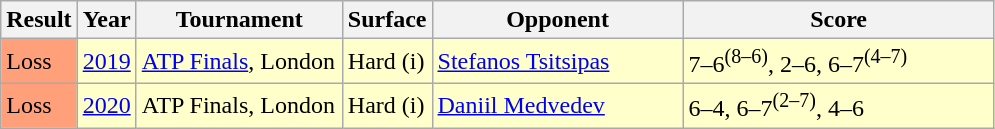<table class="sortable wikitable">
<tr>
<th>Result</th>
<th>Year</th>
<th style="width:130px;">Tournament</th>
<th style="width:30px;">Surface</th>
<th style="width:160px;">Opponent</th>
<th style="width:200px;" class="unsortable">Score</th>
</tr>
<tr style="background:#ffc;">
<td bgcolor="ffa07a">Loss</td>
<td><a href='#'>2019</a></td>
<td><a href='#'>ATP Finals</a>, London</td>
<td>Hard (i)</td>
<td> <a href='#'>Stefanos Tsitsipas</a></td>
<td>7–6<sup>(8–6)</sup>, 2–6, 6–7<sup>(4–7)</sup></td>
</tr>
<tr style="background:#ffc;">
<td bgcolor="ffa07a">Loss</td>
<td><a href='#'>2020</a></td>
<td>ATP Finals, London</td>
<td>Hard (i)</td>
<td> <a href='#'>Daniil Medvedev</a></td>
<td>6–4, 6–7<sup>(2–7)</sup>, 4–6</td>
</tr>
</table>
